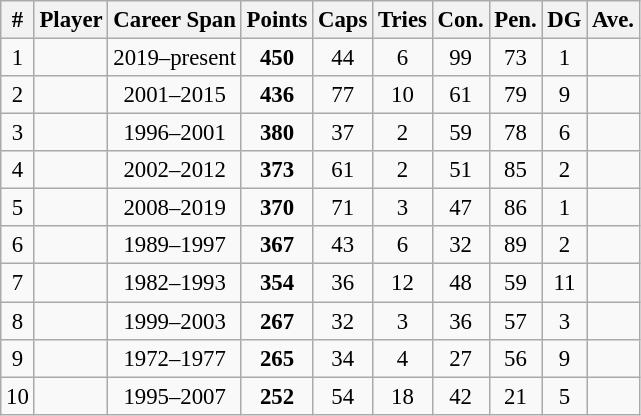<table class="wikitable sortable" style="font-size:95%; text-align:center;">
<tr>
<th>#</th>
<th>Player</th>
<th>Career Span</th>
<th>Points</th>
<th>Caps</th>
<th>Tries</th>
<th>Con.</th>
<th>Pen.</th>
<th>DG</th>
<th>Ave.</th>
</tr>
<tr>
<td>1</td>
<td><strong></strong></td>
<td>2019–present</td>
<td><strong>450</strong></td>
<td>44</td>
<td>6</td>
<td>99</td>
<td>73</td>
<td>1</td>
<td></td>
</tr>
<tr>
<td>2</td>
<td></td>
<td>2001–2015</td>
<td><strong>436</strong></td>
<td>77</td>
<td>10</td>
<td>61</td>
<td>79</td>
<td>9</td>
<td></td>
</tr>
<tr>
<td>3</td>
<td></td>
<td>1996–2001</td>
<td><strong>380</strong></td>
<td>37</td>
<td>2</td>
<td>59</td>
<td>78</td>
<td>6</td>
<td></td>
</tr>
<tr>
<td>4</td>
<td></td>
<td>2002–2012</td>
<td><strong>373</strong></td>
<td>61</td>
<td>2</td>
<td>51</td>
<td>85</td>
<td>2</td>
<td></td>
</tr>
<tr>
<td>5</td>
<td></td>
<td>2008–2019</td>
<td><strong>370</strong></td>
<td>71</td>
<td>3</td>
<td>47</td>
<td>86</td>
<td>1</td>
<td></td>
</tr>
<tr>
<td>6</td>
<td></td>
<td>1989–1997</td>
<td><strong>367</strong></td>
<td>43</td>
<td>6</td>
<td>32</td>
<td>89</td>
<td>2</td>
<td></td>
</tr>
<tr>
<td>7</td>
<td></td>
<td>1982–1993</td>
<td><strong>354</strong></td>
<td>36</td>
<td>12</td>
<td>48</td>
<td>59</td>
<td>11</td>
<td></td>
</tr>
<tr>
<td>8</td>
<td></td>
<td>1999–2003</td>
<td><strong>267</strong></td>
<td>32</td>
<td>3</td>
<td>36</td>
<td>57</td>
<td>3</td>
<td></td>
</tr>
<tr>
<td>9</td>
<td></td>
<td>1972–1977</td>
<td><strong>265</strong></td>
<td>34</td>
<td>4</td>
<td>27</td>
<td>56</td>
<td>9</td>
<td></td>
</tr>
<tr>
<td>10</td>
<td></td>
<td>1995–2007</td>
<td><strong>252</strong></td>
<td>54</td>
<td>18</td>
<td>42</td>
<td>21</td>
<td>5</td>
<td></td>
</tr>
</table>
